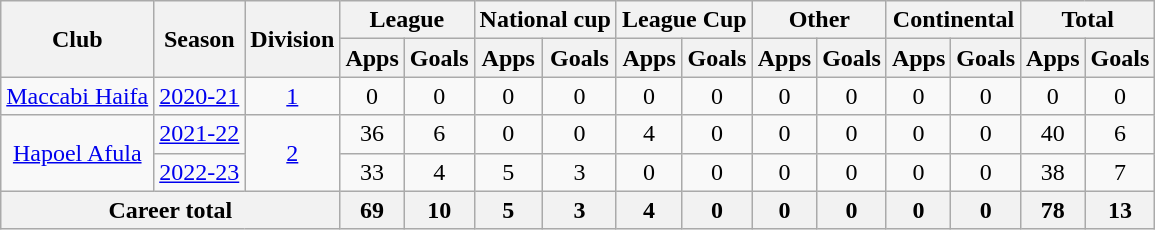<table class="wikitable" style="text-align: center;">
<tr>
<th rowspan="2">Club</th>
<th rowspan="2">Season</th>
<th rowspan="2">Division</th>
<th colspan="2">League</th>
<th colspan="2">National cup</th>
<th colspan="2">League Cup</th>
<th colspan="2">Other</th>
<th colspan="2">Continental</th>
<th colspan="2">Total</th>
</tr>
<tr>
<th>Apps</th>
<th>Goals</th>
<th>Apps</th>
<th>Goals</th>
<th>Apps</th>
<th>Goals</th>
<th>Apps</th>
<th>Goals</th>
<th>Apps</th>
<th>Goals</th>
<th>Apps</th>
<th>Goals</th>
</tr>
<tr>
<td><a href='#'>Maccabi Haifa</a></td>
<td><a href='#'>2020-21</a></td>
<td><a href='#'>1</a></td>
<td>0</td>
<td>0</td>
<td>0</td>
<td>0</td>
<td>0</td>
<td>0</td>
<td>0</td>
<td>0</td>
<td>0</td>
<td>0</td>
<td>0</td>
<td>0</td>
</tr>
<tr>
<td rowspan=2><a href='#'>Hapoel Afula</a></td>
<td><a href='#'>2021-22</a></td>
<td rowspan=2><a href='#'>2</a></td>
<td>36</td>
<td>6</td>
<td>0</td>
<td>0</td>
<td>4</td>
<td>0</td>
<td>0</td>
<td>0</td>
<td>0</td>
<td>0</td>
<td>40</td>
<td>6</td>
</tr>
<tr>
<td><a href='#'>2022-23</a></td>
<td>33</td>
<td>4</td>
<td>5</td>
<td>3</td>
<td>0</td>
<td>0</td>
<td>0</td>
<td>0</td>
<td>0</td>
<td>0</td>
<td>38</td>
<td>7</td>
</tr>
<tr>
<th colspan="3">Career total</th>
<th>69</th>
<th>10</th>
<th>5</th>
<th>3</th>
<th>4</th>
<th>0</th>
<th>0</th>
<th>0</th>
<th>0</th>
<th>0</th>
<th>78</th>
<th>13</th>
</tr>
</table>
